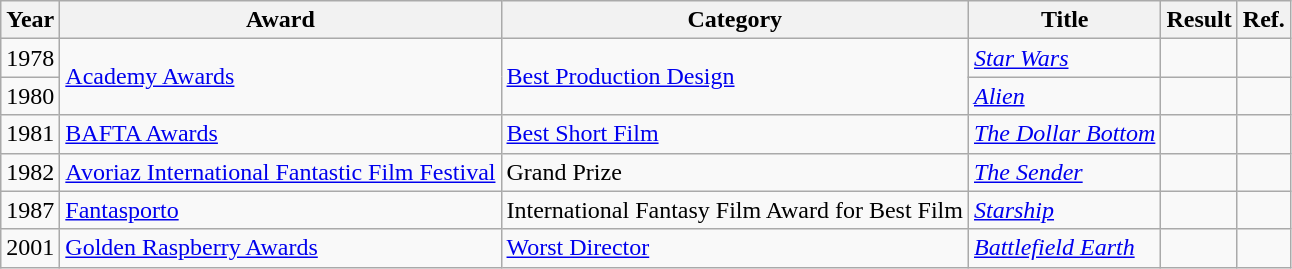<table class="wikitable">
<tr>
<th>Year</th>
<th>Award</th>
<th>Category</th>
<th>Title</th>
<th>Result</th>
<th>Ref.</th>
</tr>
<tr>
<td>1978</td>
<td rowspan=2><a href='#'>Academy Awards</a></td>
<td rowspan=2><a href='#'>Best Production Design</a></td>
<td><em><a href='#'>Star Wars</a></em></td>
<td></td>
<td></td>
</tr>
<tr>
<td>1980</td>
<td><em><a href='#'>Alien</a></em></td>
<td></td>
<td></td>
</tr>
<tr>
<td>1981</td>
<td><a href='#'>BAFTA Awards</a></td>
<td><a href='#'>Best Short Film</a></td>
<td><em><a href='#'>The Dollar Bottom</a></em></td>
<td></td>
<td></td>
</tr>
<tr>
<td>1982</td>
<td><a href='#'>Avoriaz International Fantastic Film Festival</a></td>
<td>Grand Prize</td>
<td><em><a href='#'>The Sender</a></em></td>
<td></td>
<td></td>
</tr>
<tr>
<td>1987</td>
<td><a href='#'>Fantasporto</a></td>
<td>International Fantasy Film Award for Best Film</td>
<td><em><a href='#'>Starship</a></em></td>
<td></td>
<td></td>
</tr>
<tr>
<td>2001</td>
<td><a href='#'>Golden Raspberry Awards</a></td>
<td><a href='#'>Worst Director</a></td>
<td><em><a href='#'>Battlefield Earth</a></em></td>
<td></td>
<td></td>
</tr>
</table>
